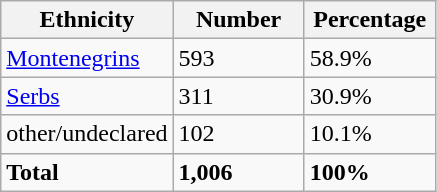<table class="wikitable">
<tr>
<th width="100px">Ethnicity</th>
<th width="80px">Number</th>
<th width="80px">Percentage</th>
</tr>
<tr>
<td><a href='#'>Montenegrins</a></td>
<td>593</td>
<td>58.9%</td>
</tr>
<tr>
<td><a href='#'>Serbs</a></td>
<td>311</td>
<td>30.9%</td>
</tr>
<tr>
<td>other/undeclared</td>
<td>102</td>
<td>10.1%</td>
</tr>
<tr>
<td><strong>Total</strong></td>
<td><strong>1,006</strong></td>
<td><strong>100%</strong></td>
</tr>
</table>
